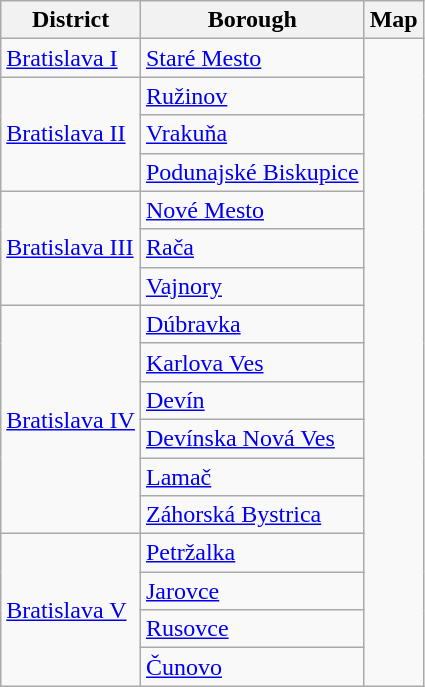<table class="wikitable nowrap">
<tr>
<th>District</th>
<th>Borough</th>
<th>Map</th>
</tr>
<tr>
<td><a href='#'>Bratislava I</a></td>
<td> <a href='#'>Staré Mesto</a></td>
<td rowspan="17"></td>
</tr>
<tr>
<td rowspan="3"><a href='#'>Bratislava II</a></td>
<td> <a href='#'>Ružinov</a></td>
</tr>
<tr>
<td> <a href='#'>Vrakuňa</a></td>
</tr>
<tr>
<td> <a href='#'>Podunajské Biskupice</a></td>
</tr>
<tr>
<td rowspan="3"><a href='#'>Bratislava III</a></td>
<td> <a href='#'>Nové Mesto</a></td>
</tr>
<tr>
<td> <a href='#'>Rača</a></td>
</tr>
<tr>
<td> <a href='#'>Vajnory</a></td>
</tr>
<tr>
<td rowspan="6"><a href='#'>Bratislava IV</a></td>
<td> <a href='#'>Dúbravka</a></td>
</tr>
<tr>
<td> <a href='#'>Karlova Ves</a></td>
</tr>
<tr>
<td> <a href='#'>Devín</a></td>
</tr>
<tr>
<td> <a href='#'>Devínska Nová Ves</a></td>
</tr>
<tr>
<td> <a href='#'>Lamač</a></td>
</tr>
<tr>
<td> <a href='#'>Záhorská Bystrica</a></td>
</tr>
<tr>
<td rowspan="4"><a href='#'>Bratislava V</a></td>
<td> <a href='#'>Petržalka</a></td>
</tr>
<tr>
<td> <a href='#'>Jarovce</a></td>
</tr>
<tr>
<td> <a href='#'>Rusovce</a></td>
</tr>
<tr>
<td> <a href='#'>Čunovo</a></td>
</tr>
</table>
